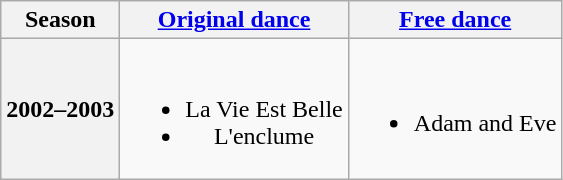<table class="wikitable" style="text-align:center">
<tr>
<th>Season</th>
<th><a href='#'>Original dance</a></th>
<th><a href='#'>Free dance</a></th>
</tr>
<tr>
<th>2002–2003 <br></th>
<td><br><ul><li>La Vie Est Belle</li><li>L'enclume</li></ul></td>
<td><br><ul><li>Adam and Eve <br></li></ul></td>
</tr>
</table>
